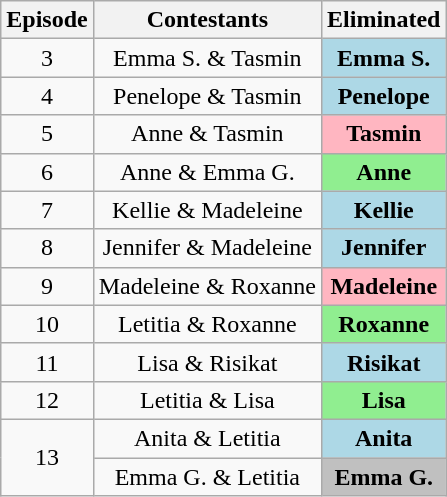<table class="wikitable" border="2" style="text-align:center">
<tr>
<th>Episode</th>
<th>Contestants</th>
<th>Eliminated</th>
</tr>
<tr>
<td>3</td>
<td>Emma S. & Tasmin</td>
<td style="background:lightblue"><strong>Emma S.</strong></td>
</tr>
<tr>
<td>4</td>
<td>Penelope & Tasmin</td>
<td style="background:lightblue"><strong>Penelope</strong></td>
</tr>
<tr>
<td>5</td>
<td>Anne & Tasmin</td>
<td style="background:lightpink"><strong>Tasmin</strong></td>
</tr>
<tr>
<td>6</td>
<td>Anne & Emma G.</td>
<td style="background:lightgreen"><strong>Anne</strong></td>
</tr>
<tr>
<td>7</td>
<td>Kellie & Madeleine</td>
<td style="background:lightblue"><strong>Kellie</strong></td>
</tr>
<tr>
<td>8</td>
<td>Jennifer & Madeleine</td>
<td style="background:lightblue"><strong>Jennifer</strong></td>
</tr>
<tr>
<td>9</td>
<td>Madeleine & Roxanne</td>
<td style="background:Lightpink"><strong>Madeleine</strong></td>
</tr>
<tr>
<td>10</td>
<td>Letitia & Roxanne</td>
<td style="background:lightgreen"><strong>Roxanne</strong></td>
</tr>
<tr>
<td>11</td>
<td>Lisa & Risikat</td>
<td style="background:lightblue"><strong>Risikat</strong></td>
</tr>
<tr>
<td>12</td>
<td>Letitia & Lisa</td>
<td style="background:lightgreen"><strong>Lisa</strong></td>
</tr>
<tr>
<td rowspan="2">13</td>
<td>Anita & Letitia</td>
<td style="background:lightblue"><strong>Anita</strong></td>
</tr>
<tr>
<td>Emma G. & Letitia</td>
<td style="background:silver"><strong>Emma G.</strong></td>
</tr>
</table>
